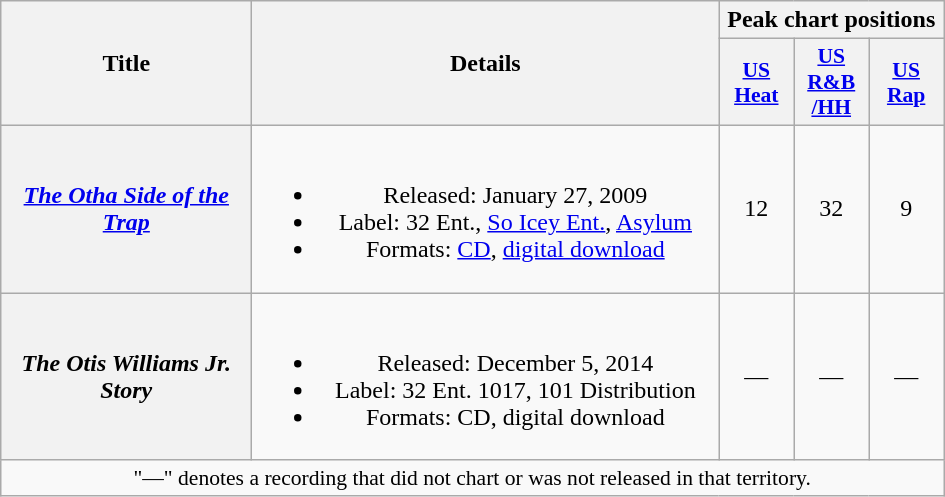<table class="wikitable plainrowheaders" style="text-align:center;">
<tr>
<th scope="col" rowspan="2" style="width:10em;">Title</th>
<th scope="col" rowspan="2" style="width:19em;">Details</th>
<th scope="col" colspan="3">Peak chart positions</th>
</tr>
<tr>
<th scope="col" style="width:3em;font-size:90%;"><a href='#'>US Heat</a><br></th>
<th scope="col" style="width:3em;font-size:90%;"><a href='#'>US R&B<br>/HH</a><br></th>
<th scope="col" style="width:3em;font-size:90%;"><a href='#'>US<br>Rap</a><br></th>
</tr>
<tr>
<th scope="row"><em><a href='#'>The Otha Side of the Trap</a></em></th>
<td><br><ul><li>Released: January 27, 2009</li><li>Label: 32 Ent., <a href='#'>So Icey Ent.</a>, <a href='#'>Asylum</a></li><li>Formats: <a href='#'>CD</a>, <a href='#'>digital download</a></li></ul></td>
<td>12</td>
<td>32</td>
<td>9</td>
</tr>
<tr>
<th scope="row"><em>The Otis Williams Jr. Story</em></th>
<td><br><ul><li>Released: December 5, 2014</li><li>Label: 32 Ent. 1017, 101 Distribution</li><li>Formats: CD, digital download</li></ul></td>
<td>—</td>
<td>—</td>
<td>—</td>
</tr>
<tr>
<td colspan="6" style="font-size:90%">"—" denotes a recording that did not chart or was not released in that territory.</td>
</tr>
</table>
